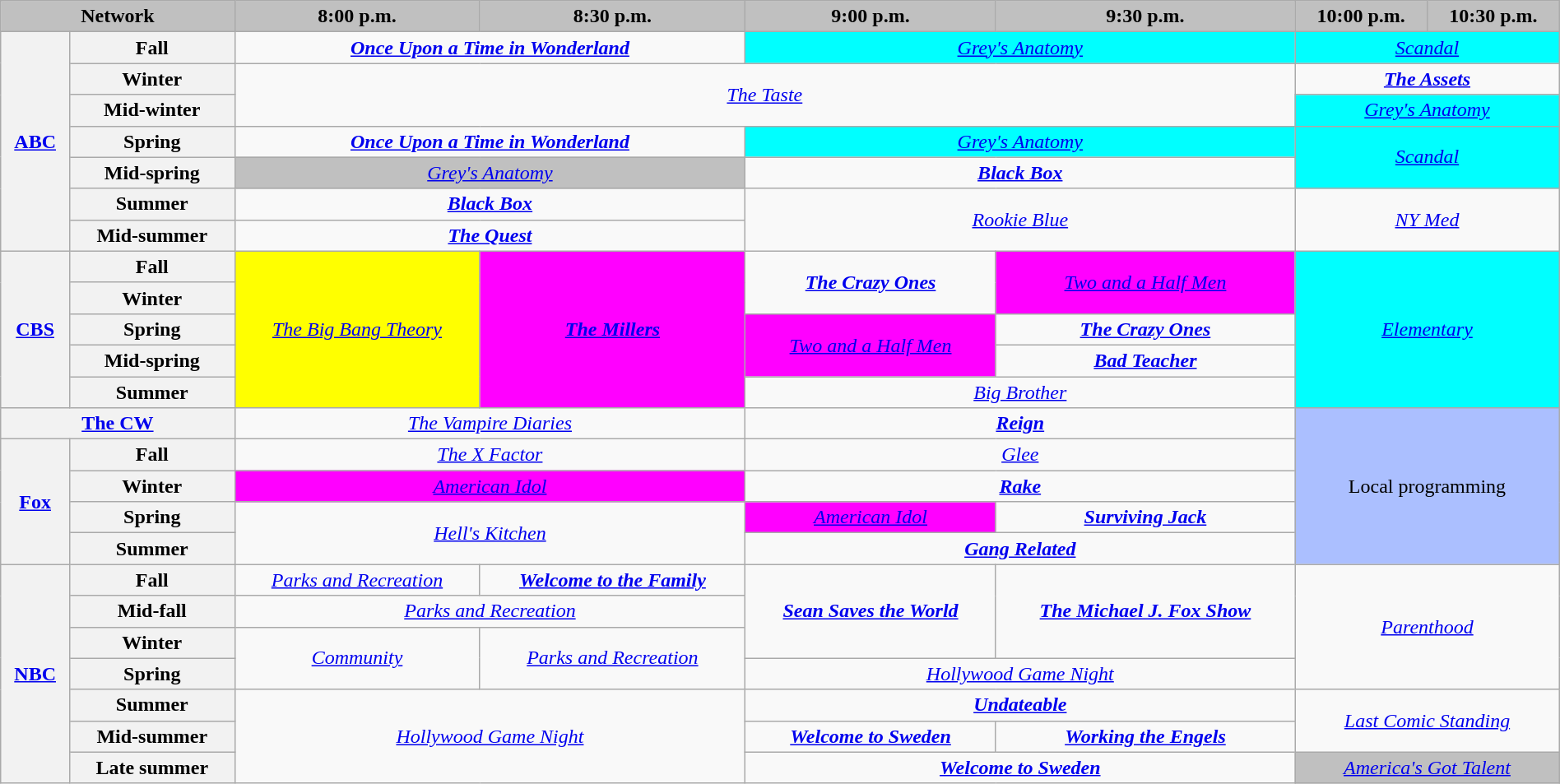<table class="wikitable" style="width:100%;margin-right:0;text-align:center">
<tr>
<th colspan="2" style="background-color:#C0C0C0;text-align:center">Network</th>
<th style="background-color:#C0C0C0;text-align:center">8:00 p.m.</th>
<th style="background-color:#C0C0C0;text-align:center">8:30 p.m.</th>
<th style="background-color:#C0C0C0;text-align:center">9:00 p.m.</th>
<th style="background-color:#C0C0C0;text-align:center">9:30 p.m.</th>
<th style="background-color:#C0C0C0;text-align:center">10:00 p.m.</th>
<th style="background-color:#C0C0C0;text-align:center">10:30 p.m.</th>
</tr>
<tr>
<th rowspan="7"><a href='#'>ABC</a></th>
<th>Fall</th>
<td colspan="2"><strong><em><a href='#'>Once Upon a Time in Wonderland</a></em></strong></td>
<td style="background:#00FFFF;" colspan="2"><em><a href='#'>Grey's Anatomy</a></em> </td>
<td style="background:#00FFFF;" colspan="2"><em><a href='#'>Scandal</a></em> </td>
</tr>
<tr>
<th>Winter</th>
<td rowspan="2" colspan="4"><em><a href='#'>The Taste</a></em></td>
<td colspan="2"><strong><em><a href='#'>The Assets</a></em></strong></td>
</tr>
<tr>
<th>Mid-winter</th>
<td style="background:#00FFFF;" colspan="2"><em><a href='#'>Grey's Anatomy</a></em> </td>
</tr>
<tr>
<th>Spring</th>
<td colspan="2"><strong><em><a href='#'>Once Upon a Time in Wonderland</a></em></strong></td>
<td style="background:#00FFFF;" colspan="2"><em><a href='#'>Grey's Anatomy</a></em> </td>
<td style="background:#00FFFF;" colspan="2" rowspan="2"><em><a href='#'>Scandal</a></em> </td>
</tr>
<tr>
<th>Mid-spring</th>
<td colspan="2" style="background:#C0C0C0;"><em><a href='#'>Grey's Anatomy</a></em> </td>
<td colspan="2"><strong><em><a href='#'>Black Box</a></em></strong></td>
</tr>
<tr>
<th>Summer</th>
<td colspan="2"><strong><em><a href='#'>Black Box</a></em></strong></td>
<td colspan="2" rowspan="2"><em><a href='#'>Rookie Blue</a></em></td>
<td colspan="2" rowspan="2"><em><a href='#'>NY Med</a></em></td>
</tr>
<tr>
<th>Mid-summer</th>
<td colspan="2"><strong><em><a href='#'>The Quest</a></em></strong></td>
</tr>
<tr>
<th rowspan="5"><a href='#'>CBS</a></th>
<th>Fall</th>
<td style="background:#FFFF00;" rowspan="5"><em><a href='#'>The Big Bang Theory</a></em> </td>
<td style="background:#FF00FF" rowspan="5"><strong><em><a href='#'>The Millers</a></em></strong> </td>
<td rowspan="2"><strong><em><a href='#'>The Crazy Ones</a></em></strong></td>
<td style="background:#FF00FF;" rowspan="2"><em><a href='#'>Two and a Half Men</a></em> </td>
<td style="background:#00FFFF;" rowspan="5" colspan="2"><em><a href='#'>Elementary</a></em> </td>
</tr>
<tr>
<th>Winter</th>
</tr>
<tr>
<th>Spring</th>
<td style="background:#FF00FF;" rowspan="2"><em><a href='#'>Two and a Half Men</a></em> </td>
<td><strong><em><a href='#'>The Crazy Ones</a></em></strong></td>
</tr>
<tr>
<th>Mid-spring</th>
<td><strong><em><a href='#'>Bad Teacher</a></em></strong></td>
</tr>
<tr>
<th>Summer</th>
<td colspan="2"><em><a href='#'>Big Brother</a></em></td>
</tr>
<tr>
<th colspan="2"><a href='#'>The CW</a></th>
<td colspan="2"><em><a href='#'>The Vampire Diaries</a></em></td>
<td colspan="2"><strong><em><a href='#'>Reign</a></em></strong></td>
<td style="background:#abbfff;" colspan="2" rowspan="5">Local programming</td>
</tr>
<tr>
<th rowspan="4"><a href='#'>Fox</a></th>
<th>Fall</th>
<td colspan="2"><em><a href='#'>The X Factor</a></em></td>
<td colspan="2"><em><a href='#'>Glee</a></em></td>
</tr>
<tr>
<th>Winter</th>
<td style="background:#FF00FF;" colspan="2"><em><a href='#'>American Idol</a></em> </td>
<td colspan="2"><strong><em><a href='#'>Rake</a></em></strong></td>
</tr>
<tr>
<th>Spring</th>
<td rowspan="2" colspan="2"><em><a href='#'>Hell's Kitchen</a></em></td>
<td style="background:#FF00FF;"><em><a href='#'>American Idol</a></em>  </td>
<td><strong><em><a href='#'>Surviving Jack</a></em></strong></td>
</tr>
<tr>
<th>Summer</th>
<td colspan="2"><strong><em><a href='#'>Gang Related</a></em></strong></td>
</tr>
<tr>
<th rowspan="7"><a href='#'>NBC</a></th>
<th>Fall</th>
<td><em><a href='#'>Parks and Recreation</a></em></td>
<td><strong><em><a href='#'>Welcome to the Family</a></em></strong></td>
<td rowspan="3"><strong><em><a href='#'>Sean Saves the World</a></em></strong></td>
<td rowspan="3"><strong><em><a href='#'>The Michael J. Fox Show</a></em></strong></td>
<td rowspan="4" colspan="2"><em><a href='#'>Parenthood</a></em></td>
</tr>
<tr>
<th>Mid-fall</th>
<td colspan="2"><em><a href='#'>Parks and Recreation</a></em></td>
</tr>
<tr>
<th>Winter</th>
<td rowspan="2"><em><a href='#'>Community</a></em></td>
<td rowspan="2"><em><a href='#'>Parks and Recreation</a></em></td>
</tr>
<tr>
<th>Spring</th>
<td colspan="2"><em><a href='#'>Hollywood Game Night</a></em></td>
</tr>
<tr>
<th>Summer</th>
<td rowspan="3" colspan="2"><em><a href='#'>Hollywood Game Night</a></em></td>
<td colspan="2"><strong><em><a href='#'>Undateable</a></em></strong></td>
<td rowspan="2" colspan="2"><em><a href='#'>Last Comic Standing</a></em></td>
</tr>
<tr>
<th>Mid-summer</th>
<td><strong><em><a href='#'>Welcome to Sweden</a></em></strong></td>
<td><strong><em><a href='#'>Working the Engels</a></em></strong></td>
</tr>
<tr>
<th>Late summer</th>
<td colspan="2"><strong><em><a href='#'>Welcome to Sweden</a></em></strong></td>
<td style="background:#C0C0C0;" colspan="2"><em><a href='#'>America's Got Talent</a></em> </td>
</tr>
</table>
